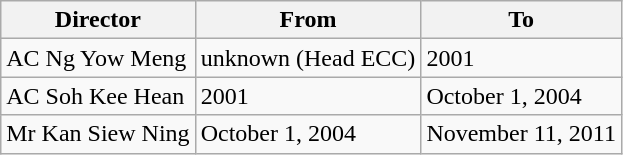<table class="wikitable">
<tr>
<th>Director</th>
<th>From</th>
<th>To</th>
</tr>
<tr>
<td>AC Ng Yow Meng</td>
<td>unknown (Head ECC)</td>
<td>2001</td>
</tr>
<tr>
<td>AC Soh Kee Hean</td>
<td>2001</td>
<td>October 1, 2004</td>
</tr>
<tr>
<td>Mr Kan Siew Ning</td>
<td>October 1, 2004</td>
<td>November 11, 2011</td>
</tr>
</table>
